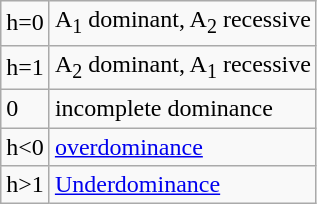<table class="wikitable">
<tr>
<td>h=0</td>
<td>A<sub>1</sub> dominant, A<sub>2</sub> recessive</td>
</tr>
<tr>
<td>h=1</td>
<td>A<sub>2</sub> dominant, A<sub>1</sub> recessive</td>
</tr>
<tr>
<td>0<h<1</td>
<td>incomplete dominance</td>
</tr>
<tr>
<td>h<0</td>
<td><a href='#'>overdominance</a></td>
</tr>
<tr>
<td>h>1</td>
<td><a href='#'>Underdominance</a></td>
</tr>
</table>
